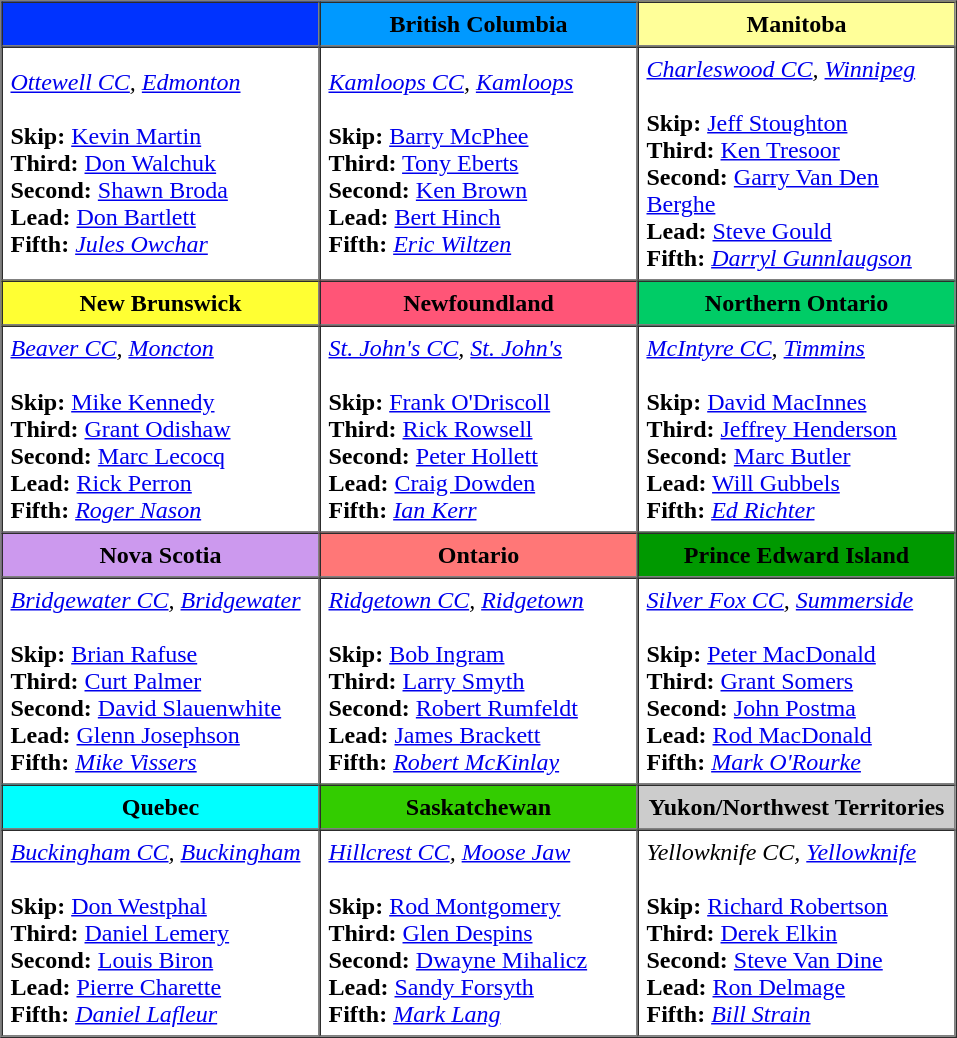<table border=1 cellpadding=5 cellspacing=0>
<tr>
<th bgcolor=#0033ff width=200></th>
<th bgcolor=#0099ff width=200>British Columbia</th>
<th bgcolor=#ffff99 width=200>Manitoba</th>
</tr>
<tr>
<td><em><a href='#'>Ottewell CC</a>, <a href='#'>Edmonton</a></em><br><br><strong>Skip:</strong> <a href='#'>Kevin Martin</a> <br>
<strong>Third:</strong> <a href='#'>Don Walchuk</a> <br>
<strong>Second:</strong> <a href='#'>Shawn Broda</a> <br>
<strong>Lead:</strong> <a href='#'>Don Bartlett</a> <br>
<strong>Fifth:</strong> <em><a href='#'>Jules Owchar</a></em></td>
<td><em><a href='#'>Kamloops CC</a>, <a href='#'>Kamloops</a></em><br><br><strong>Skip:</strong> <a href='#'>Barry McPhee</a><br> 
<strong>Third:</strong> <a href='#'>Tony Eberts</a><br>
<strong>Second:</strong> <a href='#'>Ken Brown</a><br>
<strong>Lead:</strong> <a href='#'>Bert Hinch</a> <br>
<strong>Fifth:</strong> <em><a href='#'>Eric Wiltzen</a></em></td>
<td><em><a href='#'>Charleswood CC</a>, <a href='#'>Winnipeg</a></em><br><br><strong>Skip:</strong> <a href='#'>Jeff Stoughton</a> <br>
<strong>Third:</strong> <a href='#'>Ken Tresoor</a> <br>
<strong>Second:</strong> <a href='#'>Garry Van Den Berghe</a> <br>
<strong>Lead:</strong> <a href='#'>Steve Gould</a> <br>
<strong>Fifth:</strong> <em><a href='#'>Darryl Gunnlaugson</a></em></td>
</tr>
<tr border=1 cellpadding=5 cellspacing=0>
<th bgcolor=#ffff33 width=200>New Brunswick</th>
<th bgcolor=#ff5577 width=200>Newfoundland</th>
<th bgcolor=#00CC66 width=200>Northern Ontario</th>
</tr>
<tr>
<td><em><a href='#'>Beaver CC</a>, <a href='#'>Moncton</a></em><br><br><strong>Skip:</strong> <a href='#'>Mike Kennedy</a><br>
<strong>Third:</strong> <a href='#'>Grant Odishaw</a><br>
<strong>Second:</strong> <a href='#'>Marc Lecocq</a><br>
<strong>Lead:</strong> <a href='#'>Rick Perron</a> <br>
<strong>Fifth:</strong> <em><a href='#'>Roger Nason</a></em></td>
<td><em><a href='#'>St. John's CC</a>, <a href='#'>St. John's</a></em><br><br><strong>Skip:</strong> <a href='#'>Frank O'Driscoll</a><br>
<strong>Third:</strong> <a href='#'>Rick Rowsell</a><br>
<strong>Second:</strong> <a href='#'>Peter Hollett</a><br>
<strong>Lead:</strong> <a href='#'>Craig Dowden</a> <br>
<strong>Fifth:</strong> <em><a href='#'>Ian Kerr</a></em></td>
<td><em><a href='#'>McIntyre CC</a>, <a href='#'>Timmins</a></em><br><br><strong>Skip:</strong> <a href='#'>David MacInnes</a><br>
<strong>Third:</strong> <a href='#'>Jeffrey Henderson</a><br>
<strong>Second:</strong> <a href='#'>Marc Butler</a><br>
<strong>Lead:</strong> <a href='#'>Will Gubbels</a> <br>
<strong>Fifth:</strong> <em><a href='#'>Ed Richter</a></em></td>
</tr>
<tr border=1 cellpadding=5 cellspacing=0>
<th bgcolor=#cc99ee width=200>Nova Scotia</th>
<th bgcolor=#ff7777 width=200>Ontario</th>
<th bgcolor=#009900 width=200>Prince Edward Island</th>
</tr>
<tr>
<td><em><a href='#'>Bridgewater CC</a>, <a href='#'>Bridgewater</a></em><br><br><strong>Skip:</strong> <a href='#'>Brian Rafuse</a> <br>
<strong>Third:</strong> <a href='#'>Curt Palmer</a> <br>
<strong>Second:</strong> <a href='#'>David Slauenwhite</a> <br>
<strong>Lead:</strong> <a href='#'>Glenn Josephson</a> <br>
<strong>Fifth:</strong> <em><a href='#'>Mike Vissers</a></em></td>
<td><em><a href='#'>Ridgetown CC</a>, <a href='#'>Ridgetown</a></em><br><br><strong>Skip:</strong> <a href='#'>Bob Ingram</a> <br>
<strong>Third:</strong> <a href='#'>Larry Smyth</a> <br>
<strong>Second:</strong> <a href='#'>Robert Rumfeldt</a> <br>
<strong>Lead:</strong> <a href='#'>James Brackett</a> <br>
<strong>Fifth:</strong> <em><a href='#'>Robert McKinlay</a></em></td>
<td><em><a href='#'>Silver Fox CC</a>, <a href='#'>Summerside</a></em><br><br><strong>Skip:</strong> <a href='#'>Peter MacDonald</a> <br>
<strong>Third:</strong> <a href='#'>Grant Somers</a><br>
<strong>Second:</strong> <a href='#'>John Postma</a> <br>
<strong>Lead:</strong> <a href='#'>Rod MacDonald</a> <br>
<strong>Fifth:</strong> <em><a href='#'>Mark O'Rourke</a></em></td>
</tr>
<tr border=1 cellpadding=5 cellspacing=0>
<th bgcolor=#00ffff width=200>Quebec</th>
<th bgcolor=#33cc00 width=200>Saskatchewan</th>
<th bgcolor=#cccccc width=200>Yukon/Northwest Territories</th>
</tr>
<tr>
<td><em><a href='#'>Buckingham CC</a>, <a href='#'>Buckingham</a></em><br><br><strong>Skip:</strong> <a href='#'>Don Westphal</a><br>
<strong>Third:</strong> <a href='#'>Daniel Lemery</a><br>
<strong>Second:</strong> <a href='#'>Louis Biron</a> <br>
<strong>Lead:</strong> <a href='#'>Pierre Charette</a> <br>
<strong>Fifth:</strong> <em><a href='#'>Daniel Lafleur</a></em></td>
<td><em><a href='#'>Hillcrest CC</a>, <a href='#'>Moose Jaw</a></em><br><br><strong>Skip:</strong> <a href='#'>Rod Montgomery</a><br>
<strong>Third:</strong> <a href='#'>Glen Despins</a><br>
<strong>Second:</strong> <a href='#'>Dwayne Mihalicz</a><br>
<strong>Lead:</strong> <a href='#'>Sandy Forsyth</a><br>
<strong>Fifth:</strong> <em><a href='#'>Mark Lang</a></em></td>
<td><em>Yellowknife CC, <a href='#'>Yellowknife</a></em><br><br><strong>Skip:</strong> <a href='#'>Richard Robertson</a> <br>
<strong>Third:</strong> <a href='#'>Derek Elkin</a><br>
<strong>Second:</strong> <a href='#'>Steve Van Dine</a> <br>
<strong>Lead:</strong> <a href='#'>Ron Delmage</a><br>
<strong>Fifth:</strong> <em><a href='#'>Bill Strain</a></em></td>
</tr>
</table>
